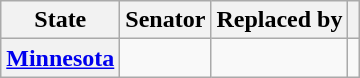<table class="wikitable plainrowheaders">
<tr>
<th scope="col">State</th>
<th scope="col">Senator</th>
<th scope="col">Replaced by</th>
<th></th>
</tr>
<tr>
<th><a href='#'>Minnesota</a></th>
<td></td>
<td></td>
<td></td>
</tr>
</table>
